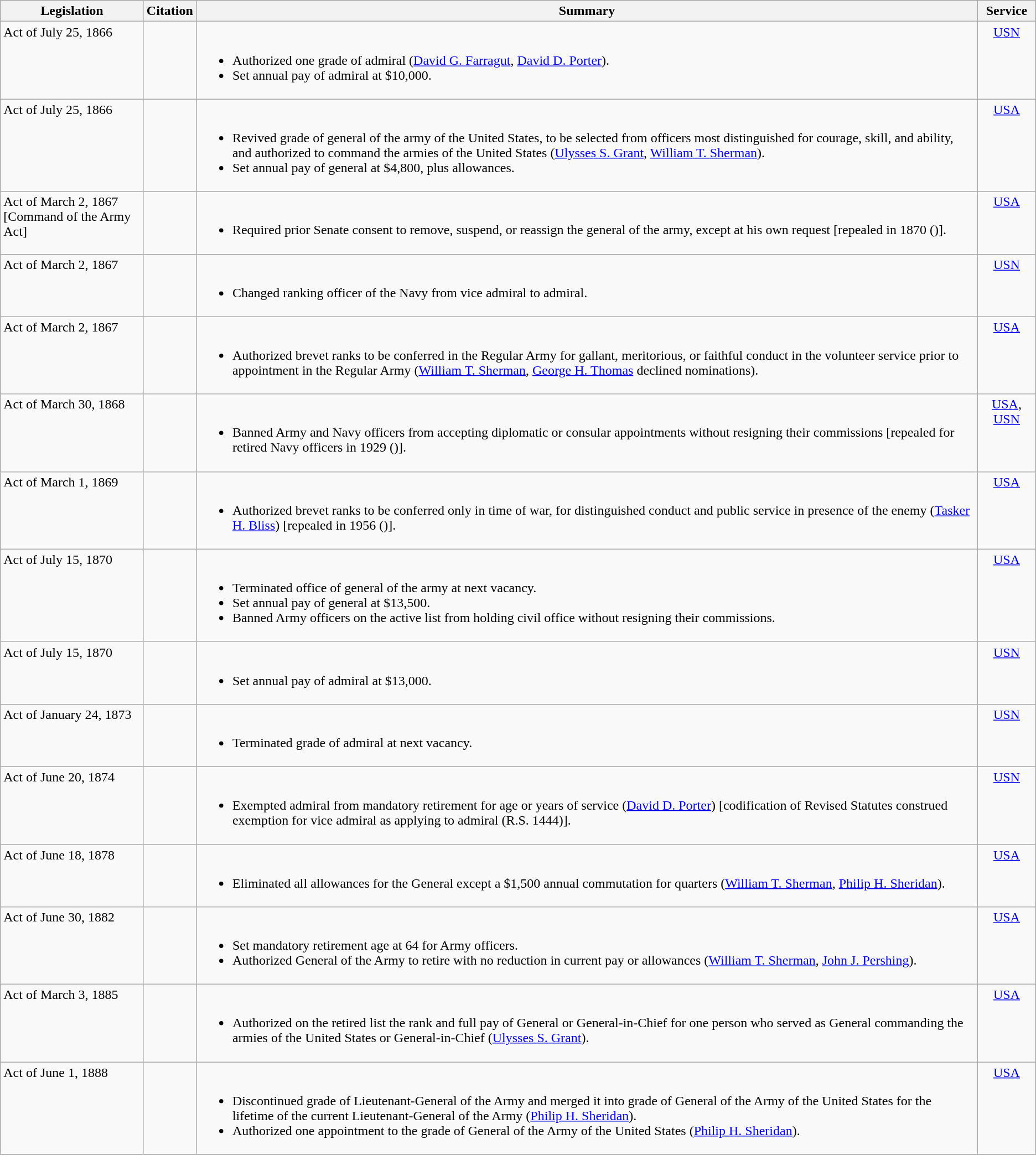<table class="wikitable">
<tr>
<th width=165>Legislation</th>
<th>Citation</th>
<th>Summary</th>
<th>Service</th>
</tr>
<tr valign=top>
<td>Act of July 25, 1866</td>
<td> </td>
<td><br><ul><li>Authorized one grade of admiral (<a href='#'>David G. Farragut</a>, <a href='#'>David D. Porter</a>).</li><li>Set annual pay of admiral at $10,000.</li></ul></td>
<td align="center"><a href='#'>USN</a></td>
</tr>
<tr valign=top>
<td>Act of July 25, 1866</td>
<td> </td>
<td><br><ul><li>Revived grade of general of the army of the United States, to be selected from officers most distinguished for courage, skill, and ability, and authorized to command the armies of the United States (<a href='#'>Ulysses S. Grant</a>, <a href='#'>William T. Sherman</a>).</li><li>Set annual pay of general at $4,800, plus allowances.</li></ul></td>
<td align="center"><a href='#'>USA</a></td>
</tr>
<tr valign=top>
<td>Act of March 2, 1867<br>[Command of the Army Act]</td>
<td> </td>
<td><br><ul><li>Required prior Senate consent to remove, suspend, or reassign the general of the army, except at his own request [repealed in 1870 ()].</li></ul></td>
<td align="center"><a href='#'>USA</a></td>
</tr>
<tr valign=top>
<td>Act of March 2, 1867</td>
<td> </td>
<td><br><ul><li>Changed ranking officer of the Navy from vice admiral to admiral.</li></ul></td>
<td align="center"><a href='#'>USN</a></td>
</tr>
<tr valign=top>
<td>Act of March 2, 1867</td>
<td> </td>
<td><br><ul><li>Authorized brevet ranks to be conferred in the Regular Army for gallant, meritorious, or faithful conduct in the volunteer service prior to appointment in the Regular Army (<a href='#'>William T. Sherman</a>, <a href='#'>George H. Thomas</a> declined nominations).</li></ul></td>
<td align="center"><a href='#'>USA</a></td>
</tr>
<tr valign=top>
<td>Act of March 30, 1868</td>
<td> </td>
<td><br><ul><li>Banned Army and Navy officers from accepting diplomatic or consular appointments without resigning their commissions [repealed for retired Navy officers in 1929 ()].</li></ul></td>
<td align="center"><a href='#'>USA</a>, <a href='#'>USN</a></td>
</tr>
<tr valign=top>
<td>Act of March 1, 1869</td>
<td> </td>
<td><br><ul><li>Authorized brevet ranks to be conferred only in time of war, for distinguished conduct and public service in presence of the enemy (<a href='#'>Tasker H. Bliss</a>) [repealed in 1956 ()].</li></ul></td>
<td align="center"><a href='#'>USA</a></td>
</tr>
<tr valign=top>
<td>Act of July 15, 1870</td>
<td> <br> <br> </td>
<td><br><ul><li>Terminated office of general of the army at next vacancy.</li><li>Set annual pay of general at $13,500.</li><li>Banned Army officers on the active list from holding civil office without resigning their commissions.</li></ul></td>
<td align="center"><a href='#'>USA</a></td>
</tr>
<tr valign=top>
<td>Act of July 15, 1870</td>
<td> </td>
<td><br><ul><li>Set annual pay of admiral at $13,000.</li></ul></td>
<td align="center"><a href='#'>USN</a></td>
</tr>
<tr valign=top>
<td>Act of January 24, 1873</td>
<td> </td>
<td><br><ul><li>Terminated grade of admiral at next vacancy.</li></ul></td>
<td align="center"><a href='#'>USN</a></td>
</tr>
<tr valign=top>
<td>Act of June 20, 1874</td>
<td> </td>
<td><br><ul><li>Exempted admiral from mandatory retirement for age or years of service (<a href='#'>David D. Porter</a>) [codification of Revised Statutes construed exemption for vice admiral as applying to admiral (R.S. 1444)].</li></ul></td>
<td align="center"><a href='#'>USN</a></td>
</tr>
<tr valign=top>
<td>Act of June 18, 1878</td>
<td> </td>
<td><br><ul><li>Eliminated all allowances for the General except a $1,500 annual commutation for quarters (<a href='#'>William T. Sherman</a>, <a href='#'>Philip H. Sheridan</a>).</li></ul></td>
<td align="center"><a href='#'>USA</a></td>
</tr>
<tr valign=top>
<td>Act of June 30, 1882</td>
<td> </td>
<td><br><ul><li>Set mandatory retirement age at 64 for Army officers.</li><li>Authorized General of the Army to retire with no reduction in current pay or allowances (<a href='#'>William T. Sherman</a>, <a href='#'>John J. Pershing</a>).</li></ul></td>
<td align="center"><a href='#'>USA</a></td>
</tr>
<tr valign=top>
<td>Act of March 3, 1885</td>
<td> </td>
<td><br><ul><li>Authorized on the retired list the rank and full pay of General or General-in-Chief for one person who served as General commanding the armies of the United States or General-in-Chief (<a href='#'>Ulysses S. Grant</a>).</li></ul></td>
<td align="center"><a href='#'>USA</a></td>
</tr>
<tr valign=top>
<td>Act of June 1, 1888</td>
<td> </td>
<td><br><ul><li>Discontinued grade of Lieutenant-General of the Army and merged it into grade of General of the Army of the United States for the lifetime of the current Lieutenant-General of the Army (<a href='#'>Philip H. Sheridan</a>).</li><li>Authorized one appointment to the grade of General of the Army of the United States (<a href='#'>Philip H. Sheridan</a>).</li></ul></td>
<td align="center"><a href='#'>USA</a></td>
</tr>
<tr>
</tr>
</table>
